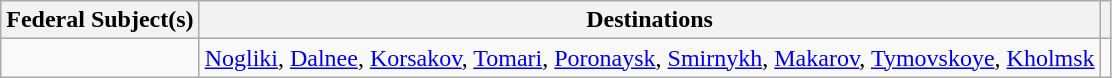<table class="wikitable">
<tr>
<th>Federal Subject(s)</th>
<th>Destinations</th>
<th></th>
</tr>
<tr>
<td></td>
<td><a href='#'>Nogliki</a>, <a href='#'>Dalnee</a>, <a href='#'>Korsakov</a>, <a href='#'>Tomari</a>, <a href='#'>Poronaysk</a>, <a href='#'>Smirnykh</a>, <a href='#'>Makarov</a>, <a href='#'>Tymovskoye</a>, <a href='#'>Kholmsk</a></td>
<td></td>
</tr>
</table>
